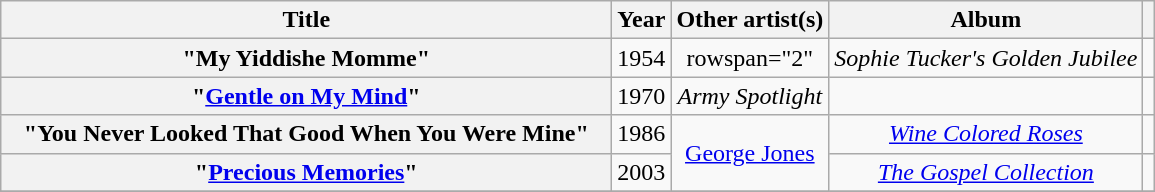<table class="wikitable plainrowheaders" style="text-align:center;" border="1">
<tr>
<th scope="col" style="width:25em;">Title</th>
<th scope="col">Year</th>
<th scope="col">Other artist(s)</th>
<th scope="col">Album</th>
<th scope="col"></th>
</tr>
<tr>
<th scope="row">"My Yiddishe Momme"</th>
<td>1954</td>
<td>rowspan="2" </td>
<td><em>Sophie Tucker's Golden Jubilee</em></td>
<td align="center"></td>
</tr>
<tr>
<th scope="row">"<a href='#'>Gentle on My Mind</a>"</th>
<td>1970</td>
<td><em>Army Spotlight</em></td>
<td align="center"></td>
</tr>
<tr>
<th scope="row">"You Never Looked That Good When You Were Mine"</th>
<td>1986</td>
<td rowspan="2"><a href='#'>George Jones</a></td>
<td><em><a href='#'>Wine Colored Roses</a></em></td>
<td align="center"></td>
</tr>
<tr>
<th scope="row">"<a href='#'>Precious Memories</a>"</th>
<td>2003</td>
<td><em><a href='#'>The Gospel Collection</a></em></td>
<td align="center"></td>
</tr>
<tr>
</tr>
</table>
